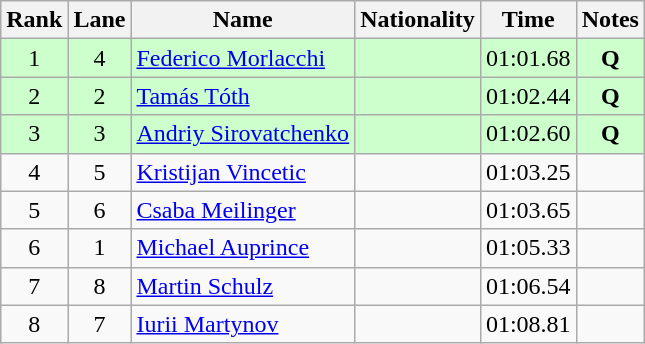<table class="wikitable">
<tr>
<th>Rank</th>
<th>Lane</th>
<th>Name</th>
<th>Nationality</th>
<th>Time</th>
<th>Notes</th>
</tr>
<tr bgcolor=ccffcc>
<td align=center>1</td>
<td align=center>4</td>
<td><a href='#'>Federico Morlacchi</a></td>
<td></td>
<td align=center>01:01.68</td>
<td align=center><strong>Q</strong></td>
</tr>
<tr bgcolor=ccffcc>
<td align=center>2</td>
<td align=center>2</td>
<td><a href='#'>Tamás Tóth</a></td>
<td></td>
<td align=center>01:02.44</td>
<td align=center><strong>Q</strong></td>
</tr>
<tr bgcolor=ccffcc>
<td align=center>3</td>
<td align=center>3</td>
<td><a href='#'>Andriy Sirovatchenko</a></td>
<td></td>
<td align=center>01:02.60</td>
<td align=center><strong>Q</strong></td>
</tr>
<tr>
<td align=center>4</td>
<td align=center>5</td>
<td><a href='#'>Kristijan Vincetic</a></td>
<td></td>
<td align=center>01:03.25</td>
<td align=center></td>
</tr>
<tr>
<td align=center>5</td>
<td align=center>6</td>
<td><a href='#'>Csaba Meilinger</a></td>
<td></td>
<td align=center>01:03.65</td>
<td align=center></td>
</tr>
<tr>
<td align=center>6</td>
<td align=center>1</td>
<td><a href='#'>Michael Auprince</a></td>
<td></td>
<td align=center>01:05.33</td>
<td align=center></td>
</tr>
<tr>
<td align=center>7</td>
<td align=center>8</td>
<td><a href='#'>Martin Schulz</a></td>
<td></td>
<td align=center>01:06.54</td>
<td align=center></td>
</tr>
<tr>
<td align=center>8</td>
<td align=center>7</td>
<td><a href='#'>Iurii Martynov</a></td>
<td></td>
<td align=center>01:08.81</td>
<td align=center></td>
</tr>
</table>
